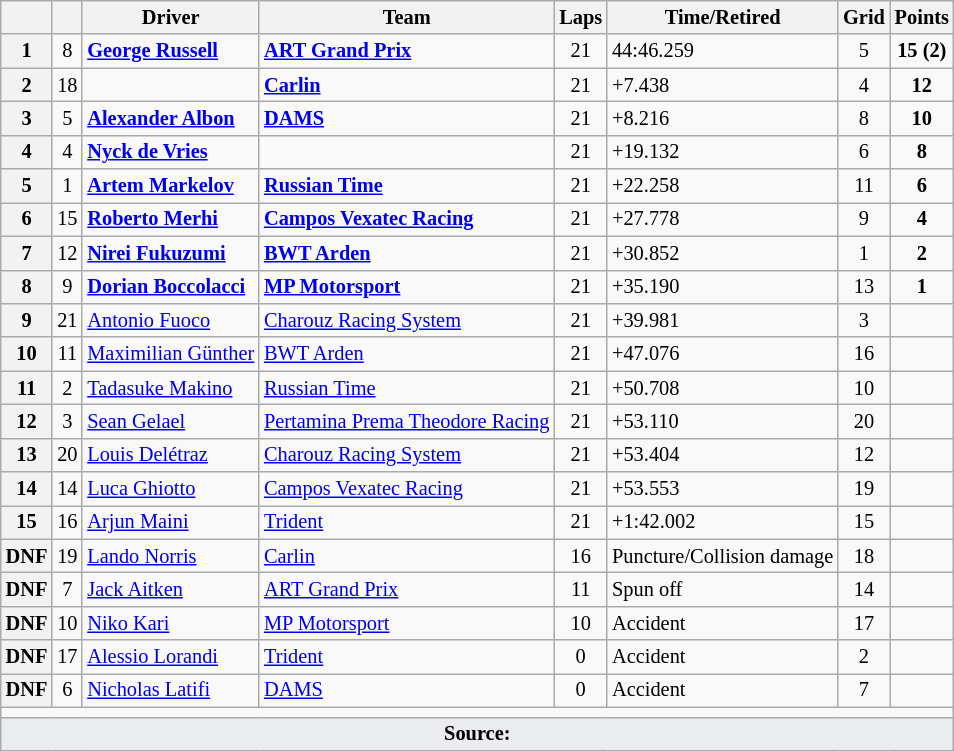<table class="wikitable" style="font-size: 85%;">
<tr>
<th></th>
<th></th>
<th>Driver</th>
<th>Team</th>
<th>Laps</th>
<th>Time/Retired</th>
<th>Grid</th>
<th>Points</th>
</tr>
<tr>
<th>1</th>
<td align="center">8</td>
<td> <strong><a href='#'>George Russell</a></strong></td>
<td><strong><a href='#'>ART Grand Prix</a></strong></td>
<td align="center">21</td>
<td>44:46.259</td>
<td align="center">5</td>
<td align="center"><strong>15 (2)</strong></td>
</tr>
<tr>
<th>2</th>
<td align="center">18</td>
<td></td>
<td><strong><a href='#'>Carlin</a></strong></td>
<td align="center">21</td>
<td>+7.438</td>
<td align="center">4</td>
<td align="center"><strong>12</strong></td>
</tr>
<tr>
<th>3</th>
<td align="center">5</td>
<td> <strong><a href='#'>Alexander Albon</a></strong></td>
<td><strong><a href='#'>DAMS</a></strong></td>
<td align="center">21</td>
<td>+8.216</td>
<td align="center">8</td>
<td align="center"><strong>10</strong></td>
</tr>
<tr>
<th>4</th>
<td align="center">4</td>
<td> <strong><a href='#'>Nyck de Vries</a></strong></td>
<td><strong></strong></td>
<td align="center">21</td>
<td>+19.132</td>
<td align="center">6</td>
<td align="center"><strong>8</strong></td>
</tr>
<tr>
<th>5</th>
<td align="center">1</td>
<td> <strong><a href='#'>Artem Markelov</a></strong></td>
<td><strong><a href='#'>Russian Time</a></strong></td>
<td align="center">21</td>
<td>+22.258</td>
<td align="center">11</td>
<td align="center"><strong>6</strong></td>
</tr>
<tr>
<th>6</th>
<td align="center">15</td>
<td> <strong><a href='#'>Roberto Merhi</a></strong></td>
<td><strong><a href='#'>Campos Vexatec Racing</a></strong></td>
<td align="center">21</td>
<td>+27.778</td>
<td align="center">9</td>
<td align="center"><strong>4</strong></td>
</tr>
<tr>
<th>7</th>
<td align="center">12</td>
<td> <strong><a href='#'>Nirei Fukuzumi</a></strong></td>
<td><strong><a href='#'>BWT Arden</a></strong></td>
<td align="center">21</td>
<td>+30.852</td>
<td align="center">1</td>
<td align="center"><strong>2</strong></td>
</tr>
<tr>
<th>8</th>
<td align="center">9</td>
<td> <strong><a href='#'>Dorian Boccolacci</a></strong></td>
<td><strong><a href='#'>MP Motorsport</a></strong></td>
<td align="center">21</td>
<td>+35.190</td>
<td align="center">13</td>
<td align="center"><strong>1</strong></td>
</tr>
<tr>
<th>9</th>
<td align="center">21</td>
<td> <a href='#'>Antonio Fuoco</a></td>
<td><a href='#'>Charouz Racing System</a></td>
<td align="center">21</td>
<td>+39.981</td>
<td align="center">3</td>
<td align="center"></td>
</tr>
<tr>
<th>10</th>
<td align="center">11</td>
<td> <a href='#'>Maximilian Günther</a></td>
<td><a href='#'>BWT Arden</a></td>
<td align="center">21</td>
<td>+47.076</td>
<td align="center">16</td>
<td align="center"></td>
</tr>
<tr>
<th>11</th>
<td align="center">2</td>
<td> <a href='#'>Tadasuke Makino</a></td>
<td><a href='#'>Russian Time</a></td>
<td align="center">21</td>
<td>+50.708</td>
<td align="center">10</td>
<td align="center"></td>
</tr>
<tr>
<th>12</th>
<td align="center">3</td>
<td> <a href='#'>Sean Gelael</a></td>
<td><a href='#'>Pertamina Prema Theodore Racing</a></td>
<td align="center">21</td>
<td>+53.110</td>
<td align="center">20</td>
<td align="center"></td>
</tr>
<tr>
<th>13</th>
<td align="center">20</td>
<td> <a href='#'>Louis Delétraz</a></td>
<td><a href='#'>Charouz Racing System</a></td>
<td align="center">21</td>
<td>+53.404</td>
<td align="center">12</td>
<td align="center"></td>
</tr>
<tr>
<th>14</th>
<td align="center">14</td>
<td> <a href='#'>Luca Ghiotto</a></td>
<td><a href='#'>Campos Vexatec Racing</a></td>
<td align="center">21</td>
<td>+53.553</td>
<td align="center">19</td>
<td align="center"></td>
</tr>
<tr>
<th>15</th>
<td align="center">16</td>
<td> <a href='#'>Arjun Maini</a></td>
<td><a href='#'>Trident</a></td>
<td align="center">21</td>
<td>+1:42.002</td>
<td align="center">15</td>
<td align="center"></td>
</tr>
<tr>
<th>DNF</th>
<td align="center">19</td>
<td> <a href='#'>Lando Norris</a></td>
<td><a href='#'>Carlin</a></td>
<td align="center">16</td>
<td>Puncture/Collision damage</td>
<td align="center">18</td>
<td align="center"></td>
</tr>
<tr>
<th>DNF</th>
<td align="center">7</td>
<td> <a href='#'>Jack Aitken</a></td>
<td><a href='#'>ART Grand Prix</a></td>
<td align="center">11</td>
<td>Spun off</td>
<td align="center">14</td>
<td align="center"></td>
</tr>
<tr>
<th>DNF</th>
<td align="center">10</td>
<td> <a href='#'>Niko Kari</a></td>
<td><a href='#'>MP Motorsport</a></td>
<td align="center">10</td>
<td>Accident</td>
<td align="center">17</td>
<td align="center"></td>
</tr>
<tr>
<th>DNF</th>
<td align="center">17</td>
<td> <a href='#'>Alessio Lorandi</a></td>
<td><a href='#'>Trident</a></td>
<td align="center">0</td>
<td>Accident</td>
<td align="center">2</td>
<td align="center"></td>
</tr>
<tr>
<th>DNF</th>
<td align="center">6</td>
<td> <a href='#'>Nicholas Latifi</a></td>
<td><a href='#'>DAMS</a></td>
<td align="center">0</td>
<td>Accident</td>
<td align="center">7</td>
<td align="center"></td>
</tr>
<tr>
<td colspan="8" align="center"></td>
</tr>
<tr>
<td colspan="8" style="background:#eaecf0; text-align:center;"><strong>Source:</strong></td>
</tr>
</table>
